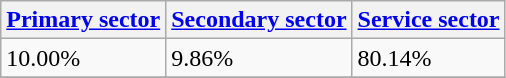<table class="wikitable" border="1">
<tr>
<th><a href='#'>Primary sector</a></th>
<th><a href='#'>Secondary sector</a></th>
<th><a href='#'>Service sector</a></th>
</tr>
<tr>
<td>10.00%</td>
<td>9.86%</td>
<td>80.14%</td>
</tr>
<tr>
</tr>
</table>
